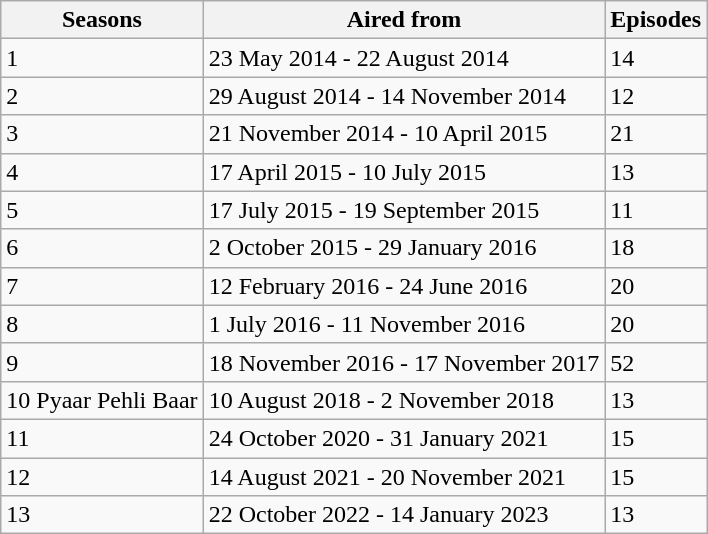<table class="wikitable">
<tr>
<th>Seasons</th>
<th>Aired from</th>
<th>Episodes</th>
</tr>
<tr>
<td><div> 1 </div></td>
<td>23 May 2014 - 22 August 2014</td>
<td>14</td>
</tr>
<tr>
<td><div> 2 </div></td>
<td>29 August 2014 - 14 November 2014</td>
<td>12</td>
</tr>
<tr>
<td><div> 3 </div></td>
<td>21 November 2014 - 10 April 2015</td>
<td>21</td>
</tr>
<tr>
<td><div> 4 </div></td>
<td>17 April 2015 - 10 July 2015</td>
<td>13</td>
</tr>
<tr>
<td><div> 5 </div></td>
<td>17 July 2015 - 19 September 2015</td>
<td>11</td>
</tr>
<tr>
<td><div> 6 </div></td>
<td>2 October 2015 - 29 January 2016</td>
<td>18</td>
</tr>
<tr>
<td><div> 7 </div></td>
<td>12 February 2016 - 24 June 2016</td>
<td>20</td>
</tr>
<tr>
<td><div> 8 </div></td>
<td>1 July 2016 - 11 November 2016</td>
<td>20</td>
</tr>
<tr>
<td><div> 9 </div></td>
<td>18 November 2016 - 17 November 2017</td>
<td>52</td>
</tr>
<tr>
<td><div> 10 Pyaar Pehli Baar</div></td>
<td>10 August 2018 -  2 November 2018</td>
<td>13</td>
</tr>
<tr>
<td><div> 11 </div></td>
<td>24 October 2020 - 31 January 2021</td>
<td>15</td>
</tr>
<tr>
<td><div> 12 </div></td>
<td>14 August 2021 -  20 November 2021</td>
<td>15</td>
</tr>
<tr>
<td><div> 13 </div></td>
<td>22 October 2022 - 14 January 2023</td>
<td>13</td>
</tr>
</table>
